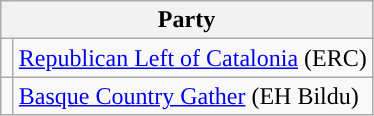<table class="wikitable" style="text-align:left;">
<tr>
<th colspan="3">Party</th>
</tr>
<tr>
<td width="1"></td>
<td><a href='#'>Republican Left of Catalonia</a> (ERC)</td>
</tr>
<tr>
<td></td>
<td><a href='#'>Basque Country Gather</a> (EH Bildu)</td>
</tr>
</table>
